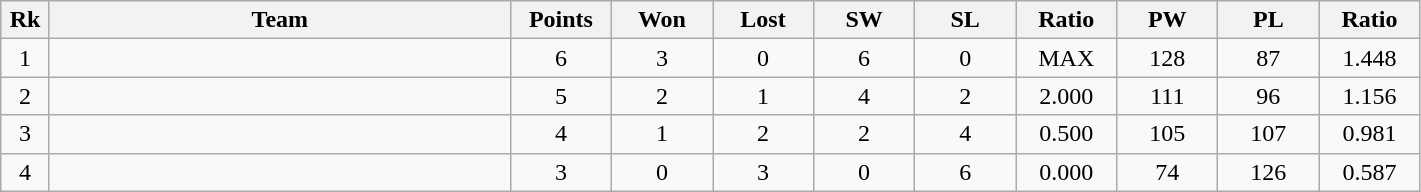<table class=wikitable style=text-align:center>
<tr>
<th width=25>Rk</th>
<th width=300>Team</th>
<th width=60>Points</th>
<th width=60>Won</th>
<th width=60>Lost</th>
<th width=60>SW</th>
<th width=60>SL</th>
<th width=60>Ratio</th>
<th width=60>PW</th>
<th width=60>PL</th>
<th width=60>Ratio</th>
</tr>
<tr>
<td>1</td>
<td></td>
<td>6</td>
<td>3</td>
<td>0</td>
<td>6</td>
<td>0</td>
<td>MAX</td>
<td>128</td>
<td>87</td>
<td>1.448</td>
</tr>
<tr>
<td>2</td>
<td></td>
<td>5</td>
<td>2</td>
<td>1</td>
<td>4</td>
<td>2</td>
<td>2.000</td>
<td>111</td>
<td>96</td>
<td>1.156</td>
</tr>
<tr>
<td>3</td>
<td></td>
<td>4</td>
<td>1</td>
<td>2</td>
<td>2</td>
<td>4</td>
<td>0.500</td>
<td>105</td>
<td>107</td>
<td>0.981</td>
</tr>
<tr>
<td>4</td>
<td></td>
<td>3</td>
<td>0</td>
<td>3</td>
<td>0</td>
<td>6</td>
<td>0.000</td>
<td>74</td>
<td>126</td>
<td>0.587</td>
</tr>
</table>
